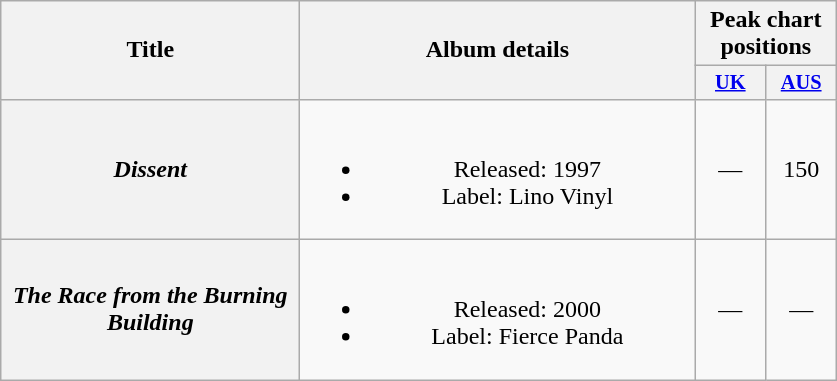<table class="wikitable plainrowheaders" style="text-align:center;" border="1">
<tr>
<th scope="col" rowspan="2" style="width:12em;">Title</th>
<th scope="col" rowspan="2" style="width:16em;">Album details</th>
<th scope="col" colspan="2">Peak chart<br>positions</th>
</tr>
<tr>
<th scope="col" style="width:3em; font-size:85%"><a href='#'>UK</a><br></th>
<th scope="col" style="width:3em; font-size:85%"><a href='#'>AUS</a><br></th>
</tr>
<tr>
<th scope="row"><em>Dissent</em></th>
<td><br><ul><li>Released: 1997</li><li>Label: Lino Vinyl</li></ul></td>
<td>—</td>
<td>150</td>
</tr>
<tr>
<th scope="row"><em>The Race from the Burning Building</em></th>
<td><br><ul><li>Released: 2000</li><li>Label: Fierce Panda</li></ul></td>
<td>—</td>
<td>—</td>
</tr>
</table>
